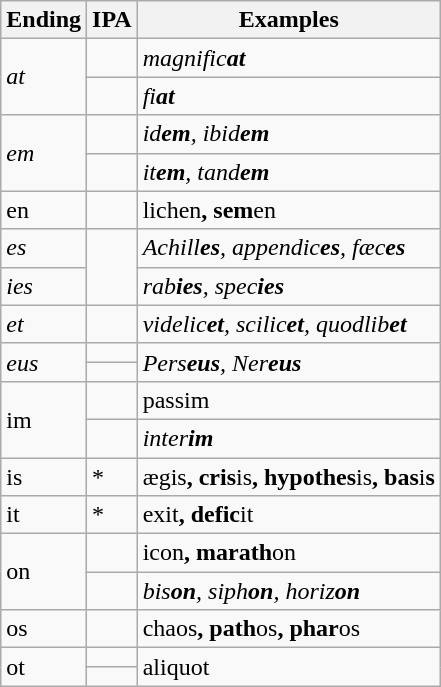<table class="wikitable">
<tr>
<th>Ending</th>
<th>IPA</th>
<th>Examples</th>
</tr>
<tr>
<td rowspan="2"><em>at</em></td>
<td></td>
<td><em>magnific<strong>at</strong> </em></td>
</tr>
<tr>
<td></td>
<td><em>fi<strong>at</strong> </em></td>
</tr>
<tr>
<td rowspan="2"><em>em</em></td>
<td></td>
<td><em>id<strong>em</strong>, ibid<strong>em</strong> </em></td>
</tr>
<tr>
<td></td>
<td><em>it<strong>em</strong>, tand<strong>em<strong><em></td>
</tr>
<tr>
<td></em>en<em></td>
<td></td>
<td></em>lich</strong>en<strong>, sem</strong>en</em></strong></td>
</tr>
<tr>
<td><em>es</em></td>
<td rowspan="2"></td>
<td><em>Achill<strong>es</strong>, appendic<strong>es</strong>, fæc<strong>es</strong> </em></td>
</tr>
<tr>
<td><em>ies</em></td>
<td><em>rab<strong>ies</strong>, spec<strong>ies</strong> </em></td>
</tr>
<tr>
<td><em>et</em></td>
<td></td>
<td><em>videlic<strong>et</strong>, scilic<strong>et</strong>, quodlib<strong>et</strong> </em></td>
</tr>
<tr>
<td rowspan="2"><em>eus</em></td>
<td></td>
<td rowspan="2"><em>Pers<strong>eus</strong>, Ner<strong>eus<strong><em></td>
</tr>
<tr>
<td></td>
</tr>
<tr>
<td rowspan="2"></em>im<em></td>
<td></td>
<td></em>pass</strong>im</em></strong></td>
</tr>
<tr>
<td></td>
<td><em>inter<strong>im<strong><em></td>
</tr>
<tr>
<td></em>is<em></td>
<td>*</td>
<td></em>æg</strong>is<strong>, cris</strong>is<strong>, hypothes</strong>is<strong>, bas</strong>i<strong>s<em></td>
</tr>
<tr>
<td></em>it<em></td>
<td>*</td>
<td></em>ex</strong>it<strong>,  defic</strong>it<strong> <em></td>
</tr>
<tr>
<td rowspan="2"></em>on<em></td>
<td></td>
<td></em>ic</strong>on<strong>, marath</strong>on</em></strong></td>
</tr>
<tr>
<td></td>
<td><em>bis<strong>on</strong>, siph<strong>on</strong>, horiz<strong>on<strong><em></td>
</tr>
<tr>
<td></em>os<em></td>
<td></td>
<td></em>cha</strong>os<strong>, path</strong>os<strong>, phar</strong>os<strong> <em></td>
</tr>
<tr>
<td rowspan="2"></em>ot<em></td>
<td></td>
<td rowspan="2"></em>aliqu</strong>ot</em></strong></td>
</tr>
<tr>
<td></td>
</tr>
</table>
